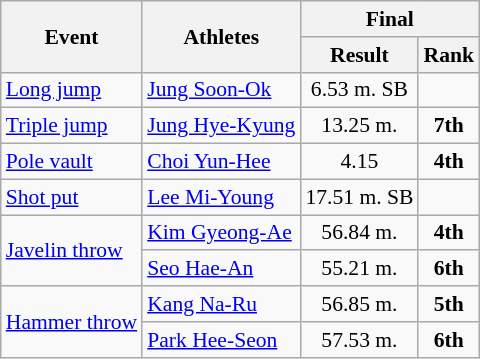<table class=wikitable style="font-size:90%">
<tr>
<th rowspan=2>Event</th>
<th rowspan=2>Athletes</th>
<th colspan=2>Final</th>
</tr>
<tr>
<th>Result</th>
<th>Rank</th>
</tr>
<tr>
<td><a href='#'>Long jump</a></td>
<td><a href='#'>Jung Soon-Ok</a></td>
<td align=center>6.53 m. SB</td>
<td align=center></td>
</tr>
<tr>
<td><a href='#'>Triple jump</a></td>
<td><a href='#'>Jung Hye-Kyung</a></td>
<td align=center>13.25 m.</td>
<td align=center><strong>7th</strong></td>
</tr>
<tr>
<td><a href='#'>Pole vault</a></td>
<td><a href='#'>Choi Yun-Hee</a></td>
<td align=center>4.15</td>
<td align=center><strong>4th</strong></td>
</tr>
<tr>
<td><a href='#'>Shot put</a></td>
<td><a href='#'>Lee Mi-Young</a></td>
<td align=center>17.51 m. SB</td>
<td align=center></td>
</tr>
<tr>
<td rowspan=2><a href='#'>Javelin throw</a></td>
<td><a href='#'>Kim Gyeong-Ae</a></td>
<td align=center>56.84 m.</td>
<td align=center><strong>4th</strong></td>
</tr>
<tr>
<td><a href='#'>Seo Hae-An</a></td>
<td align=center>55.21 m.</td>
<td align=center><strong>6th</strong></td>
</tr>
<tr>
<td rowspan=2><a href='#'>Hammer throw</a></td>
<td align=left><a href='#'>Kang Na-Ru</a></td>
<td align=center>56.85 m.</td>
<td align=center><strong>5th</strong></td>
</tr>
<tr>
<td align=left><a href='#'>Park Hee-Seon</a></td>
<td align=center>57.53 m.</td>
<td align=center><strong>6th</strong></td>
</tr>
</table>
